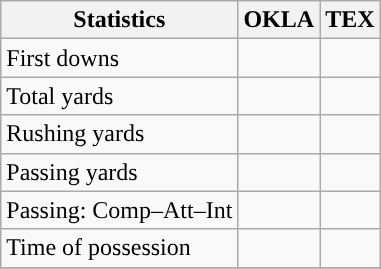<table class="wikitable" style="float: left;">
<tr>
<th>Statistics</th>
<th>OKLA</th>
<th>TEX</th>
</tr>
<tr>
<td>First downs</td>
<td></td>
<td></td>
</tr>
<tr>
<td>Total yards</td>
<td></td>
<td></td>
</tr>
<tr>
<td>Rushing yards</td>
<td></td>
<td></td>
</tr>
<tr>
<td>Passing yards</td>
<td></td>
<td></td>
</tr>
<tr>
<td>Passing: Comp–Att–Int</td>
<td></td>
<td></td>
</tr>
<tr>
<td>Time of possession</td>
<td></td>
<td></td>
</tr>
<tr>
</tr>
</table>
